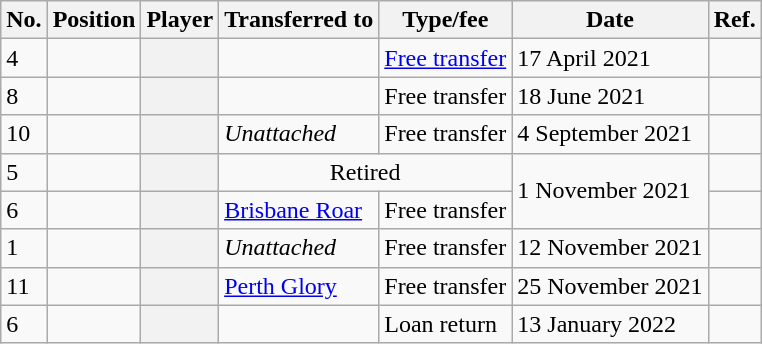<table class="wikitable plainrowheaders sortable" style="text-align:center; text-align:left">
<tr>
<th scope="col">No.</th>
<th scope="col">Position</th>
<th scope="col">Player</th>
<th scope="col">Transferred to</th>
<th scope="col">Type/fee</th>
<th scope="col">Date</th>
<th class="unsortable" scope="col">Ref.</th>
</tr>
<tr>
<td>4</td>
<td></td>
<th scope="row"></th>
<td></td>
<td><a href='#'>Free transfer</a></td>
<td>17 April 2021</td>
<td></td>
</tr>
<tr>
<td>8</td>
<td></td>
<th scope="row"></th>
<td></td>
<td>Free transfer</td>
<td>18 June 2021</td>
<td></td>
</tr>
<tr>
<td>10</td>
<td></td>
<th scope="row"></th>
<td><em>Unattached</em></td>
<td>Free transfer</td>
<td>4 September 2021</td>
<td></td>
</tr>
<tr>
<td>5</td>
<td></td>
<th scope="row"></th>
<td colspan="2" align="center">Retired</td>
<td rowspan="2">1 November 2021</td>
<td></td>
</tr>
<tr>
<td>6</td>
<td></td>
<th scope="row"></th>
<td><a href='#'>Brisbane Roar</a></td>
<td>Free transfer</td>
<td></td>
</tr>
<tr>
<td>1</td>
<td></td>
<th scope="row"></th>
<td><em>Unattached</em></td>
<td>Free transfer</td>
<td>12 November 2021</td>
<td></td>
</tr>
<tr>
<td>11</td>
<td></td>
<th scope="row"></th>
<td><a href='#'>Perth Glory</a></td>
<td>Free transfer</td>
<td>25 November 2021</td>
<td></td>
</tr>
<tr>
<td>6</td>
<td></td>
<th scope="row"></th>
<td></td>
<td>Loan return</td>
<td>13 January 2022</td>
<td></td>
</tr>
</table>
